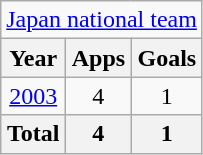<table class="wikitable" style="text-align:center">
<tr>
<td colspan="3"><a href='#'>Japan national team</a></td>
</tr>
<tr>
<th>Year</th>
<th>Apps</th>
<th>Goals</th>
</tr>
<tr>
<td><a href='#'>2003</a></td>
<td>4</td>
<td>1</td>
</tr>
<tr>
<th>Total</th>
<th>4</th>
<th>1</th>
</tr>
</table>
